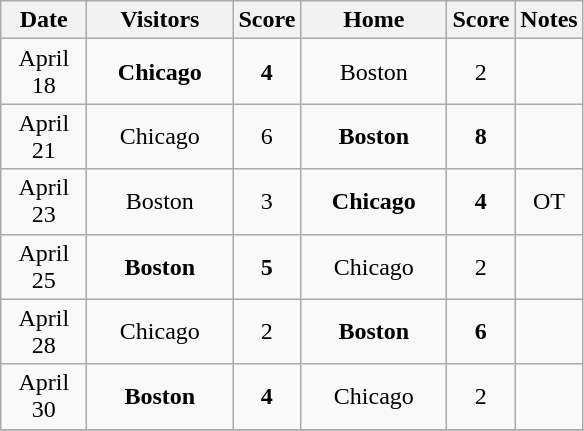<table class="wikitable">
<tr>
<th width="50">Date</th>
<th width="90">Visitors</th>
<th width="25">Score</th>
<th width="90">Home</th>
<th width="25">Score</th>
<th>Notes</th>
</tr>
<tr align="center">
<td>April 18</td>
<td><strong>Chicago</strong></td>
<td align="center"><strong>4</strong></td>
<td>Boston</td>
<td align="center">2</td>
<td></td>
</tr>
<tr align="center">
<td>April 21</td>
<td>Chicago</td>
<td align="center">6</td>
<td><strong>Boston</strong></td>
<td align="center"><strong>8</strong></td>
<td></td>
</tr>
<tr align="center">
<td>April 23</td>
<td>Boston</td>
<td align="center">3</td>
<td><strong>Chicago</strong></td>
<td align="center"><strong>4</strong></td>
<td>OT</td>
</tr>
<tr align="center">
<td>April 25</td>
<td><strong>Boston</strong></td>
<td align="center"><strong>5</strong></td>
<td>Chicago</td>
<td align="center">2</td>
<td></td>
</tr>
<tr align="center">
<td>April 28</td>
<td>Chicago</td>
<td align="center">2</td>
<td><strong>Boston</strong></td>
<td align="center"><strong>6</strong></td>
<td></td>
</tr>
<tr align="center">
<td>April 30</td>
<td><strong>Boston</strong></td>
<td align="center"><strong>4</strong></td>
<td>Chicago</td>
<td align="center">2</td>
<td></td>
</tr>
<tr align="center">
</tr>
</table>
